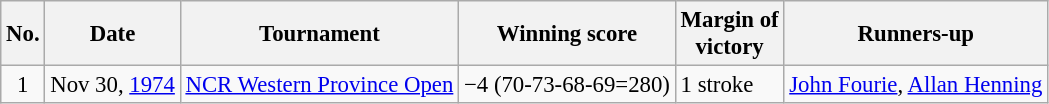<table class="wikitable" style="font-size:95%;">
<tr>
<th>No.</th>
<th>Date</th>
<th>Tournament</th>
<th>Winning score</th>
<th>Margin of<br>victory</th>
<th>Runners-up</th>
</tr>
<tr>
<td align=center>1</td>
<td align=right>Nov 30, <a href='#'>1974</a></td>
<td><a href='#'>NCR Western Province Open</a></td>
<td>−4 (70-73-68-69=280)</td>
<td>1 stroke</td>
<td> <a href='#'>John Fourie</a>,  <a href='#'>Allan Henning</a></td>
</tr>
</table>
